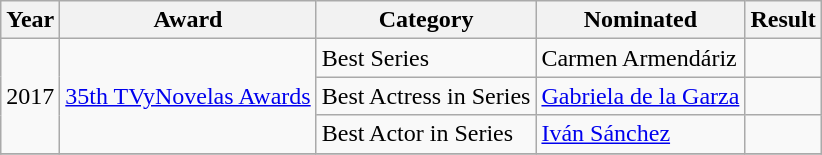<table class="wikitable plainrowheaders">
<tr>
<th scope="col">Year</th>
<th scope="col">Award</th>
<th scope="col">Category</th>
<th scope="col">Nominated</th>
<th scope="col">Result</th>
</tr>
<tr>
<td rowspan="3">2017</td>
<td rowspan="3"><a href='#'>35th TVyNovelas Awards</a></td>
<td>Best Series</td>
<td>Carmen Armendáriz</td>
<td></td>
</tr>
<tr>
<td>Best Actress in Series</td>
<td><a href='#'>Gabriela de la Garza</a></td>
<td></td>
</tr>
<tr>
<td>Best Actor in Series</td>
<td><a href='#'>Iván Sánchez</a></td>
<td></td>
</tr>
<tr>
</tr>
</table>
